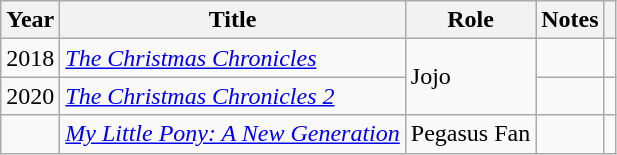<table class="wikitable sortable plainrowheaders">
<tr>
<th>Year</th>
<th>Title</th>
<th>Role</th>
<th class="unsortable">Notes</th>
<th class="unsortable"></th>
</tr>
<tr>
<td>2018</td>
<td><em><a href='#'>The Christmas Chronicles</a></em></td>
<td rowspan="2">Jojo</td>
<td></td>
<td></td>
</tr>
<tr>
<td>2020</td>
<td><em><a href='#'>The Christmas Chronicles 2</a></em></td>
<td></td>
<td></td>
</tr>
<tr>
<td></td>
<td><em><a href='#'>My Little Pony: A New Generation</a></em></td>
<td>Pegasus Fan</td>
<td> </td>
<td></td>
</tr>
</table>
